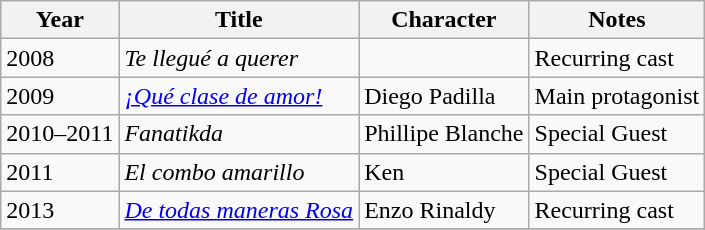<table class="wikitable">
<tr>
<th>Year</th>
<th>Title</th>
<th>Character</th>
<th>Notes</th>
</tr>
<tr>
<td>2008</td>
<td><em>Te llegué a querer</em></td>
<td></td>
<td>Recurring cast</td>
</tr>
<tr>
<td>2009</td>
<td><em><a href='#'>¡Qué clase de amor!</a></em></td>
<td>Diego Padilla</td>
<td>Main protagonist</td>
</tr>
<tr>
<td>2010–2011</td>
<td><em>Fanatikda</em></td>
<td>Phillipe Blanche</td>
<td>Special Guest</td>
</tr>
<tr>
<td>2011</td>
<td><em>El combo amarillo</em></td>
<td>Ken</td>
<td>Special Guest</td>
</tr>
<tr>
<td>2013</td>
<td><em><a href='#'>De todas maneras Rosa</a></em></td>
<td>Enzo Rinaldy</td>
<td>Recurring cast</td>
</tr>
<tr>
</tr>
</table>
